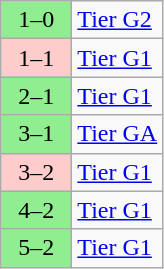<table class="wikitable">
<tr>
<td width="40px" bgcolor="lightgreen" align="center">1–0</td>
<td><a href='#'>Tier G2</a></td>
</tr>
<tr>
<td width="40px" bgcolor="#ffcccc" align="center">1–1</td>
<td><a href='#'>Tier G1</a></td>
</tr>
<tr>
<td width="40px" bgcolor="lightgreen" align="center">2–1</td>
<td><a href='#'>Tier G1</a></td>
</tr>
<tr>
<td width="40px" bgcolor="lightgreen" align="center">3–1</td>
<td><a href='#'>Tier GA</a></td>
</tr>
<tr>
<td width="40px" bgcolor="#ffcccc" align="center">3–2</td>
<td><a href='#'>Tier G1</a></td>
</tr>
<tr>
<td width="40px" bgcolor="lightgreen" align="center">4–2</td>
<td><a href='#'>Tier G1</a></td>
</tr>
<tr>
<td width="40px" bgcolor="lightgreen" align="center">5–2</td>
<td><a href='#'>Tier G1</a></td>
</tr>
</table>
